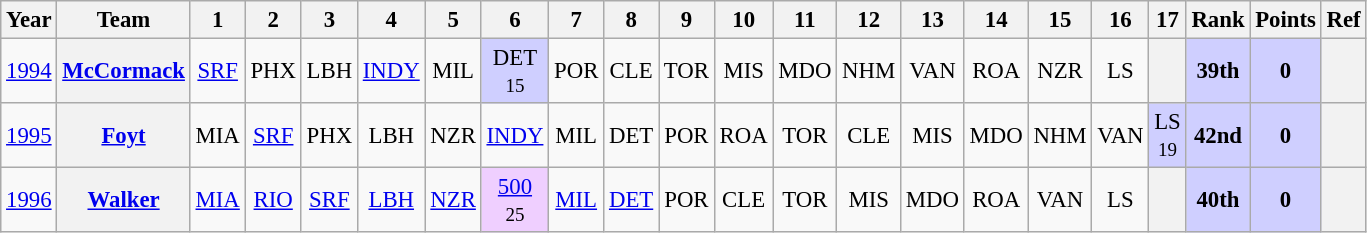<table class="wikitable" style="text-align:center; font-size:95%">
<tr>
<th>Year</th>
<th>Team</th>
<th>1</th>
<th>2</th>
<th>3</th>
<th>4</th>
<th>5</th>
<th>6</th>
<th>7</th>
<th>8</th>
<th>9</th>
<th>10</th>
<th>11</th>
<th>12</th>
<th>13</th>
<th>14</th>
<th>15</th>
<th>16</th>
<th>17</th>
<th>Rank</th>
<th>Points</th>
<th>Ref</th>
</tr>
<tr>
<td><a href='#'>1994</a></td>
<th><a href='#'>McCormack</a></th>
<td><a href='#'>SRF</a><br><small></small></td>
<td>PHX<br><small></small></td>
<td>LBH<br><small></small></td>
<td><a href='#'>INDY</a><br><small></small></td>
<td>MIL<br><small></small></td>
<td style="background:#CFCFFF;">DET<br><small>15</small></td>
<td>POR<br><small></small></td>
<td>CLE<br><small></small></td>
<td>TOR<br><small></small></td>
<td>MIS<br><small></small></td>
<td>MDO<br><small></small></td>
<td>NHM<br><small></small></td>
<td>VAN<br><small></small></td>
<td>ROA<br><small></small></td>
<td>NZR<br><small></small></td>
<td>LS<br><small></small></td>
<th></th>
<td style="background:#CFCFFF;"><strong>39th</strong></td>
<td style="background:#CFCFFF;"><strong>0</strong></td>
<th></th>
</tr>
<tr>
<td><a href='#'>1995</a></td>
<th><a href='#'>Foyt</a></th>
<td>MIA<br><small></small></td>
<td><a href='#'>SRF</a><br><small></small></td>
<td>PHX<br><small></small></td>
<td>LBH<br><small></small></td>
<td>NZR<br><small></small></td>
<td><a href='#'>INDY</a><br><small></small></td>
<td>MIL<br><small></small></td>
<td>DET<br><small></small></td>
<td>POR<br><small></small></td>
<td>ROA<br><small></small></td>
<td>TOR<br><small></small></td>
<td>CLE<br><small></small></td>
<td>MIS<br><small></small></td>
<td>MDO<br><small></small></td>
<td>NHM<br><small></small></td>
<td>VAN<br><small></small></td>
<td style="background:#CFCFFF;">LS<br><small>19</small></td>
<td style="background:#CFCFFF;"><strong>42nd</strong></td>
<td style="background:#CFCFFF;"><strong>0</strong></td>
<th></th>
</tr>
<tr>
<td><a href='#'>1996</a></td>
<th><a href='#'>Walker</a></th>
<td><a href='#'>MIA</a><br><small></small></td>
<td><a href='#'>RIO</a><br><small></small></td>
<td><a href='#'>SRF</a><br><small></small></td>
<td><a href='#'>LBH</a><br><small></small></td>
<td><a href='#'>NZR</a><br><small></small></td>
<td style="background:#EFCFFF;"><a href='#'>500</a><br><small>25</small></td>
<td><a href='#'>MIL</a><br><small></small></td>
<td><a href='#'>DET</a><br><small></small></td>
<td>POR<br><small></small></td>
<td>CLE<br><small></small></td>
<td>TOR<br><small></small></td>
<td>MIS<br><small></small></td>
<td>MDO<br><small></small></td>
<td>ROA<br><small></small></td>
<td>VAN<br><small></small></td>
<td>LS<br><small></small></td>
<th></th>
<td style="background:#CFCFFF;"><strong>40th</strong></td>
<td style="background:#CFCFFF;"><strong>0</strong></td>
<th></th>
</tr>
</table>
